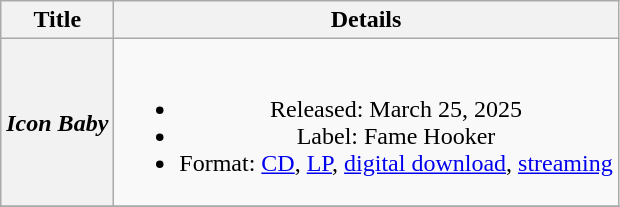<table class="wikitable plainrowheaders" style="text-align:center;">
<tr>
<th scope="col">Title</th>
<th scope="col">Details</th>
</tr>
<tr>
<th scope="row"><em>Icon Baby</em></th>
<td><br><ul><li>Released: March 25, 2025</li><li>Label: Fame Hooker</li><li>Format: <a href='#'>CD</a>, <a href='#'>LP</a>, <a href='#'>digital download</a>, <a href='#'>streaming</a></li></ul></td>
</tr>
<tr>
</tr>
</table>
